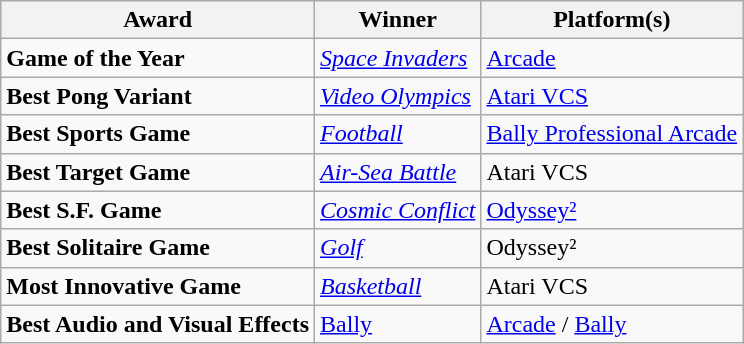<table class="wikitable">
<tr>
<th>Award</th>
<th>Winner</th>
<th>Platform(s)</th>
</tr>
<tr>
<td><strong>Game of the Year</strong></td>
<td><em><a href='#'>Space Invaders</a></em></td>
<td><a href='#'>Arcade</a></td>
</tr>
<tr>
<td><strong>Best Pong Variant</strong></td>
<td><em><a href='#'>Video Olympics</a></em></td>
<td><a href='#'>Atari VCS</a></td>
</tr>
<tr>
<td><strong>Best Sports Game</strong></td>
<td><em><a href='#'>Football</a></em></td>
<td><a href='#'>Bally Professional Arcade</a></td>
</tr>
<tr>
<td><strong>Best Target Game</strong></td>
<td><em><a href='#'>Air-Sea Battle</a></em></td>
<td>Atari VCS</td>
</tr>
<tr>
<td><strong>Best S.F. Game</strong></td>
<td><em><a href='#'>Cosmic Conflict</a></em></td>
<td><a href='#'>Odyssey²</a></td>
</tr>
<tr>
<td><strong>Best Solitaire Game</strong></td>
<td><em><a href='#'>Golf</a></em></td>
<td>Odyssey²</td>
</tr>
<tr>
<td><strong>Most Innovative Game</strong></td>
<td><em><a href='#'>Basketball</a></em></td>
<td>Atari VCS</td>
</tr>
<tr>
<td><strong>Best Audio and Visual Effects</strong></td>
<td><a href='#'>Bally</a></td>
<td><a href='#'>Arcade</a> / <a href='#'>Bally</a></td>
</tr>
</table>
